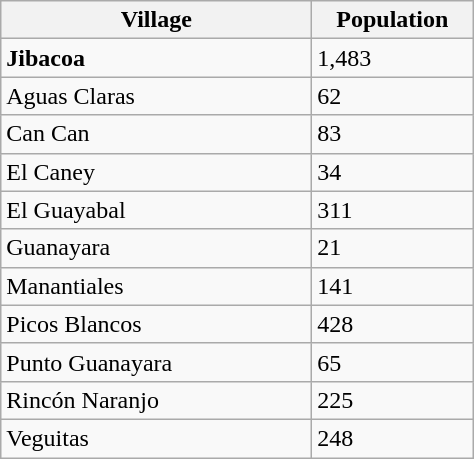<table class="wikitable sortable">
<tr>
<th width="200px">Village</th>
<th width="100px">Population</th>
</tr>
<tr>
<td><strong>Jibacoa</strong></td>
<td><div>1,483</div></td>
</tr>
<tr>
<td>Aguas Claras</td>
<td><div>62</div></td>
</tr>
<tr>
<td>Can Can</td>
<td><div>83</div></td>
</tr>
<tr>
<td>El Caney</td>
<td><div>34</div></td>
</tr>
<tr>
<td>El Guayabal</td>
<td><div>311</div></td>
</tr>
<tr>
<td>Guanayara</td>
<td><div>21</div></td>
</tr>
<tr>
<td>Manantiales</td>
<td><div>141</div></td>
</tr>
<tr>
<td>Picos Blancos</td>
<td><div>428</div></td>
</tr>
<tr>
<td>Punto Guanayara</td>
<td><div>65</div></td>
</tr>
<tr>
<td>Rincón Naranjo</td>
<td><div>225</div></td>
</tr>
<tr>
<td>Veguitas</td>
<td><div>248</div></td>
</tr>
</table>
